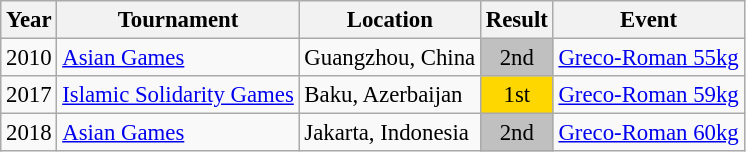<table class="wikitable" style="font-size:95%;">
<tr>
<th>Year</th>
<th>Tournament</th>
<th>Location</th>
<th>Result</th>
<th>Event</th>
</tr>
<tr>
<td>2010</td>
<td><a href='#'>Asian Games</a></td>
<td>Guangzhou, China</td>
<td align="center" bgcolor="silver">2nd</td>
<td><a href='#'>Greco-Roman 55kg</a></td>
</tr>
<tr>
<td>2017</td>
<td><a href='#'>Islamic Solidarity Games</a></td>
<td>Baku, Azerbaijan</td>
<td align="center" bgcolor="gold">1st</td>
<td><a href='#'>Greco-Roman 59kg</a></td>
</tr>
<tr>
<td>2018</td>
<td><a href='#'>Asian Games</a></td>
<td>Jakarta, Indonesia</td>
<td align="center" bgcolor="silver">2nd</td>
<td><a href='#'>Greco-Roman 60kg</a></td>
</tr>
</table>
